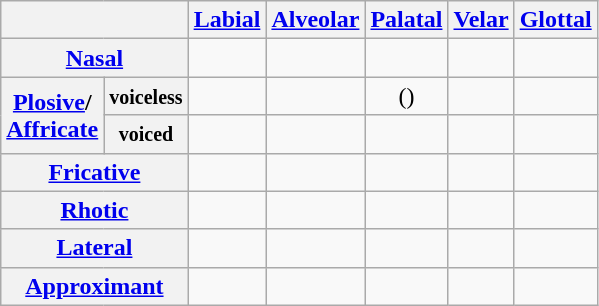<table class="wikitable" style="text-align:center">
<tr>
<th colspan="2"></th>
<th><a href='#'>Labial</a></th>
<th><a href='#'>Alveolar</a></th>
<th><a href='#'>Palatal</a></th>
<th><a href='#'>Velar</a></th>
<th><a href='#'>Glottal</a></th>
</tr>
<tr>
<th colspan="2"><a href='#'>Nasal</a></th>
<td></td>
<td></td>
<td></td>
<td></td>
<td></td>
</tr>
<tr>
<th rowspan="2"><a href='#'>Plosive</a>/<br><a href='#'>Affricate</a></th>
<th><small>voiceless</small></th>
<td></td>
<td></td>
<td>()</td>
<td></td>
<td></td>
</tr>
<tr>
<th><small>voiced</small></th>
<td></td>
<td></td>
<td></td>
<td></td>
<td></td>
</tr>
<tr>
<th colspan="2"><a href='#'>Fricative</a></th>
<td></td>
<td></td>
<td></td>
<td></td>
<td></td>
</tr>
<tr>
<th colspan="2"><a href='#'>Rhotic</a></th>
<td></td>
<td></td>
<td></td>
<td></td>
<td></td>
</tr>
<tr>
<th colspan="2"><a href='#'>Lateral</a></th>
<td></td>
<td></td>
<td></td>
<td></td>
<td></td>
</tr>
<tr>
<th colspan="2"><a href='#'>Approximant</a></th>
<td></td>
<td></td>
<td></td>
<td></td>
<td></td>
</tr>
</table>
